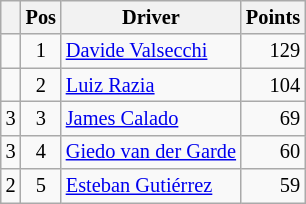<table class="wikitable" style="font-size: 85%;">
<tr>
<th></th>
<th>Pos</th>
<th>Driver</th>
<th>Points</th>
</tr>
<tr>
<td align="left"></td>
<td align="center">1</td>
<td> <a href='#'>Davide Valsecchi</a></td>
<td align="right">129</td>
</tr>
<tr>
<td align="left"></td>
<td align="center">2</td>
<td> <a href='#'>Luiz Razia</a></td>
<td align="right">104</td>
</tr>
<tr>
<td align="left"> 3</td>
<td align="center">3</td>
<td> <a href='#'>James Calado</a></td>
<td align="right">69</td>
</tr>
<tr>
<td align="left"> 3</td>
<td align="center">4</td>
<td> <a href='#'>Giedo van der Garde</a></td>
<td align="right">60</td>
</tr>
<tr>
<td align="left"> 2</td>
<td align="center">5</td>
<td> <a href='#'>Esteban Gutiérrez</a></td>
<td align="right">59</td>
</tr>
</table>
